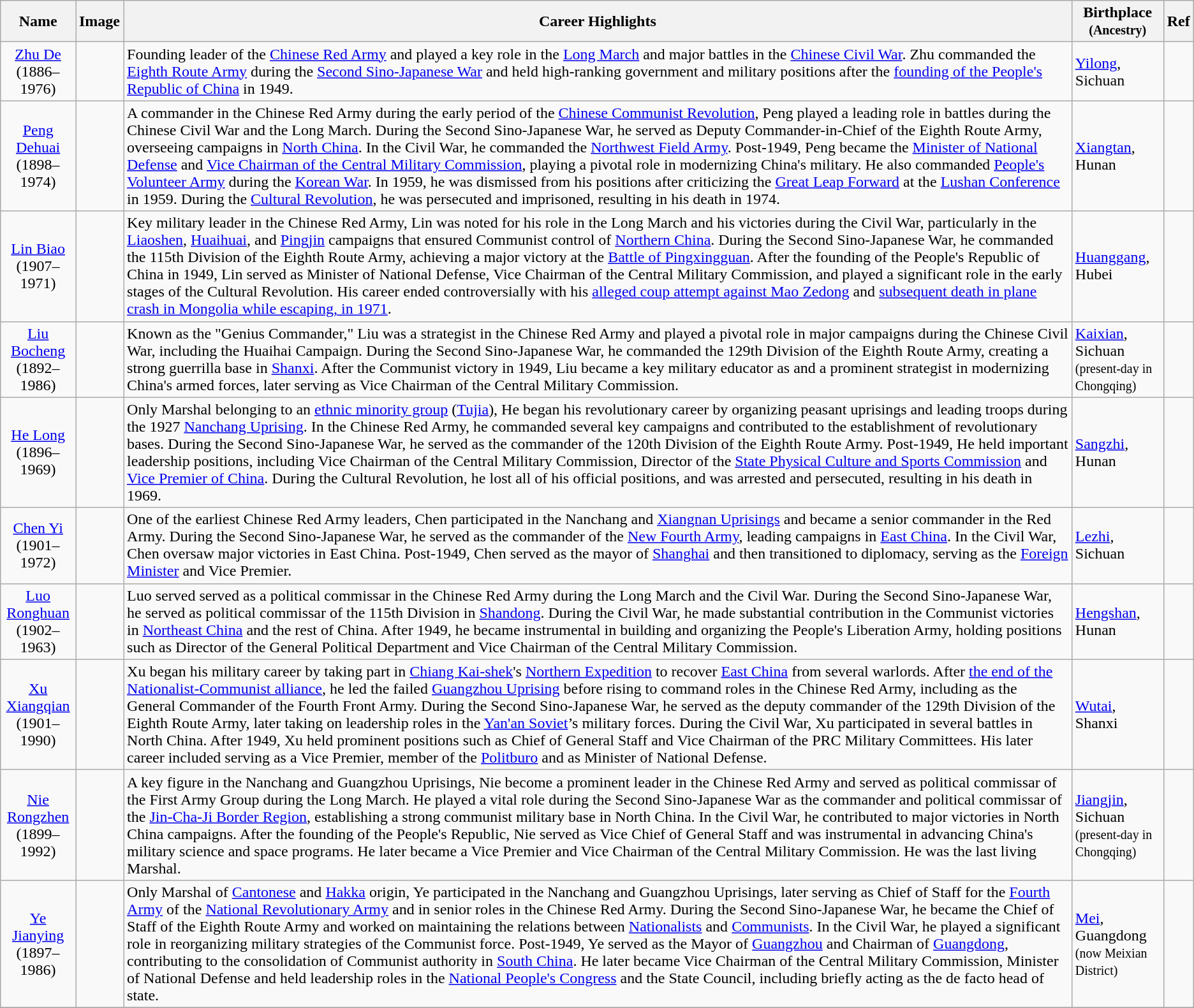<table class="wikitable">
<tr>
<th>Name</th>
<th>Image</th>
<th>Career Highlights</th>
<th>Birthplace<br><small>(Ancestry)</small></th>
<th>Ref</th>
</tr>
<tr>
<td scope="row" align=center><a href='#'>Zhu De</a><br>(1886–1976)</td>
<td></td>
<td>Founding leader of the <a href='#'>Chinese Red Army</a> and played a key role in the <a href='#'>Long March</a> and major battles in the <a href='#'>Chinese Civil War</a>. Zhu commanded the <a href='#'>Eighth Route Army</a> during the <a href='#'>Second Sino-Japanese War</a> and held high-ranking government and military positions after the <a href='#'>founding of the People's Republic of China</a> in 1949.</td>
<td><a href='#'>Yilong</a>, Sichuan</td>
<td></td>
</tr>
<tr>
<td scope="row" align=center><a href='#'>Peng Dehuai</a><br>(1898–1974)</td>
<td></td>
<td>A commander in the Chinese Red Army during the early period of the <a href='#'>Chinese Communist Revolution</a>, Peng played a leading role in battles during the Chinese Civil War and the Long March. During the Second Sino-Japanese War, he served as Deputy Commander-in-Chief of the Eighth Route Army, overseeing campaigns in <a href='#'>North China</a>. In the Civil War, he commanded the <a href='#'>Northwest Field Army</a>. Post-1949, Peng became the <a href='#'>Minister of National Defense</a> and <a href='#'>Vice Chairman of the Central Military Commission</a>, playing a pivotal role in modernizing China's military. He also commanded <a href='#'>People's Volunteer Army</a> during the <a href='#'>Korean War</a>. In 1959, he was dismissed from his positions after criticizing the <a href='#'>Great Leap Forward</a> at the <a href='#'>Lushan Conference</a> in 1959. During the <a href='#'>Cultural Revolution</a>, he was persecuted and imprisoned, resulting in his death in 1974.</td>
<td><a href='#'>Xiangtan</a>, Hunan</td>
<td></td>
</tr>
<tr>
<td scope="row" align=center><a href='#'>Lin Biao</a><br>(1907–1971)</td>
<td></td>
<td>Key military leader in the Chinese Red Army, Lin was noted for his role in the Long March and his victories during the Civil War, particularly in the <a href='#'>Liaoshen</a>, <a href='#'>Huaihuai</a>, and <a href='#'>Pingjin</a> campaigns that ensured Communist control of <a href='#'>Northern China</a>. During the Second Sino-Japanese War, he commanded the 115th Division of the Eighth Route Army, achieving a major victory at the <a href='#'>Battle of Pingxingguan</a>. After the founding of the People's Republic of China in 1949, Lin served as Minister of National Defense, Vice Chairman of the Central Military Commission, and played a significant role in the early stages of the Cultural Revolution. His career ended controversially with his <a href='#'>alleged coup attempt against Mao Zedong</a> and <a href='#'>subsequent death in plane crash in Mongolia while escaping, in 1971</a>.</td>
<td><a href='#'>Huanggang</a>, Hubei</td>
<td></td>
</tr>
<tr>
<td scope="row" align=center><a href='#'>Liu Bocheng</a><br>(1892–1986)</td>
<td></td>
<td>Known as the "Genius Commander," Liu was a strategist in the Chinese Red Army and played a pivotal role in major campaigns during the Chinese Civil War, including the Huaihai Campaign. During the Second Sino-Japanese War, he commanded the 129th Division of the Eighth Route Army, creating a strong guerrilla base in <a href='#'>Shanxi</a>. After the Communist victory in 1949, Liu became a key military educator as and a prominent strategist in modernizing China's armed forces, later serving as Vice Chairman of the Central Military Commission.</td>
<td><a href='#'>Kaixian</a>, Sichuan<br><small>(present-day in Chongqing)</small></td>
<td></td>
</tr>
<tr>
<td scope="row" align=center><a href='#'>He Long</a><br>(1896–1969)</td>
<td></td>
<td>Only Marshal belonging to an <a href='#'>ethnic minority group</a> (<a href='#'>Tujia</a>), He began his revolutionary career by organizing peasant uprisings and leading troops during the 1927 <a href='#'>Nanchang Uprising</a>. In the Chinese Red Army, he commanded several key campaigns and contributed to the establishment of revolutionary bases. During the Second Sino-Japanese War, he served as the commander of the 120th Division of the Eighth Route Army. Post-1949, He held important leadership positions, including Vice Chairman of the Central Military Commission, Director of the <a href='#'>State Physical Culture and Sports Commission</a> and <a href='#'>Vice Premier of China</a>. During the Cultural Revolution, he  lost all of his official positions, and was arrested and persecuted, resulting in his death in 1969.</td>
<td><a href='#'>Sangzhi</a>, Hunan</td>
<td></td>
</tr>
<tr>
<td scope="row" align=center><a href='#'>Chen Yi</a><br>(1901–1972)</td>
<td></td>
<td>One of the earliest Chinese Red Army leaders, Chen participated in the Nanchang and <a href='#'>Xiangnan Uprisings</a> and became a senior commander in the Red Army. During the Second Sino-Japanese War, he served as the commander of the <a href='#'>New Fourth Army</a>, leading campaigns in <a href='#'>East China</a>. In the Civil War, Chen oversaw major victories in East China. Post-1949, Chen served as the mayor of <a href='#'>Shanghai</a> and then transitioned to diplomacy, serving as the <a href='#'>Foreign Minister</a> and Vice Premier.</td>
<td><a href='#'>Lezhi</a>, Sichuan</td>
<td></td>
</tr>
<tr>
<td scope="row" align=center><a href='#'>Luo Ronghuan</a><br>(1902–1963)</td>
<td></td>
<td>Luo served served as a political commissar in the Chinese Red Army during the Long March and the Civil War. During the Second Sino-Japanese War, he served as political commissar of the 115th Division in <a href='#'>Shandong</a>. During the Civil War, he made substantial contribution in the Communist victories in <a href='#'>Northeast China</a> and the rest of China. After 1949, he became instrumental in building and organizing the People's Liberation Army, holding positions such as Director of the General Political Department and Vice Chairman of the Central Military Commission.</td>
<td><a href='#'>Hengshan</a>, Hunan</td>
<td></td>
</tr>
<tr>
<td scope="row" align=center><a href='#'>Xu Xiangqian</a><br>(1901–1990)</td>
<td></td>
<td>Xu began his military career by taking part in <a href='#'>Chiang Kai-shek</a>'s <a href='#'>Northern Expedition</a> to recover <a href='#'>East China</a> from several warlords. After <a href='#'>the end of the Nationalist-Communist alliance</a>, he led the failed <a href='#'>Guangzhou Uprising</a> before rising to command roles in the Chinese Red Army, including as the General Commander of the Fourth Front Army. During the Second Sino-Japanese War, he served as the deputy commander of the 129th Division of the Eighth Route Army, later taking on leadership roles in the <a href='#'>Yan'an Soviet</a>’s military forces. During the Civil War, Xu participated in several battles in North China. After 1949, Xu held prominent positions such as Chief of General Staff and Vice Chairman of the PRC Military Committees. His later career included serving as a Vice Premier, member of the <a href='#'>Politburo</a> and as Minister of National Defense.</td>
<td><a href='#'>Wutai</a>, Shanxi</td>
<td></td>
</tr>
<tr>
<td scope="row" align=center><a href='#'>Nie Rongzhen</a><br>(1899–1992)</td>
<td></td>
<td>A key figure in the Nanchang and Guangzhou Uprisings, Nie become a prominent leader in the Chinese Red Army and served as political commissar of the First Army Group during the Long March. He played a vital role during the Second Sino-Japanese War as the commander and political commissar of the <a href='#'>Jin-Cha-Ji Border Region</a>, establishing a strong communist military base in North China. In the Civil War, he contributed to major victories in North China campaigns. After the founding of the People's Republic, Nie served as Vice Chief of General Staff and was instrumental in advancing China's military science and space programs. He later became a Vice Premier and Vice Chairman of the Central Military Commission. He was the last living Marshal.</td>
<td><a href='#'>Jiangjin</a>, Sichuan<br><small>(present-day in Chongqing)</small></td>
<td></td>
</tr>
<tr>
<td scope="row" align=center><a href='#'>Ye Jianying</a><br>(1897–1986)</td>
<td></td>
<td>Only Marshal of <a href='#'>Cantonese</a> and <a href='#'>Hakka</a> origin, Ye participated in the Nanchang and Guangzhou Uprisings, later serving as Chief of Staff for the <a href='#'>Fourth Army</a> of the <a href='#'>National Revolutionary Army</a> and in senior roles in the Chinese Red Army. During the Second Sino-Japanese War, he became the Chief of Staff of the Eighth Route Army and worked on maintaining the relations between <a href='#'>Nationalists</a> and <a href='#'>Communists</a>. In the Civil War, he played a significant role in reorganizing military strategies of the Communist force. Post-1949, Ye served as the Mayor of <a href='#'>Guangzhou</a> and Chairman of <a href='#'>Guangdong</a>, contributing to the consolidation of Communist authority in <a href='#'>South China</a>. He later became Vice Chairman of the Central Military Commission, Minister of National Defense and held leadership roles in the <a href='#'>National People's Congress</a> and the State Council, including briefly acting as the de facto head of state.</td>
<td><a href='#'>Mei</a>, Guangdong<br><small>(now Meixian District)</small></td>
<td></td>
</tr>
<tr>
</tr>
</table>
